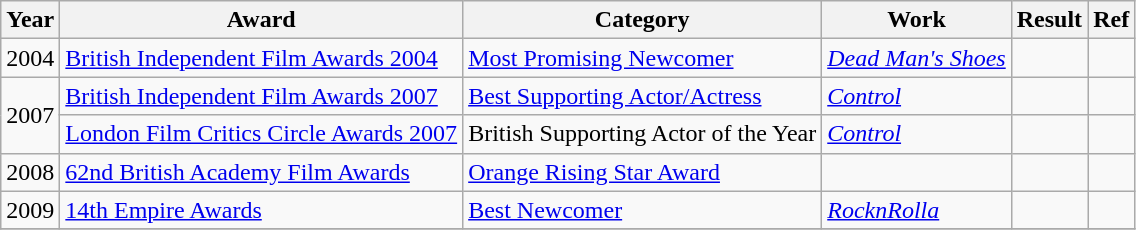<table class="wikitable">
<tr>
<th>Year</th>
<th>Award</th>
<th>Category</th>
<th>Work</th>
<th>Result</th>
<th>Ref</th>
</tr>
<tr>
<td align=center>2004</td>
<td><a href='#'>British Independent Film Awards 2004</a></td>
<td><a href='#'>Most Promising Newcomer</a></td>
<td align=left><em><a href='#'>Dead Man's Shoes</a></em></td>
<td></td>
<td style="text-align:center;"></td>
</tr>
<tr>
<td rowspan="2" align="center">2007</td>
<td><a href='#'>British Independent Film Awards 2007</a></td>
<td><a href='#'>Best Supporting Actor/Actress</a></td>
<td align=left><em><a href='#'>Control</a></em></td>
<td></td>
<td style="text-align:center;"></td>
</tr>
<tr>
<td><a href='#'>London Film Critics Circle Awards 2007</a></td>
<td>British Supporting Actor of the Year</td>
<td align=left><em><a href='#'>Control</a></em></td>
<td></td>
<td style="text-align:center;"></td>
</tr>
<tr>
<td align=center>2008</td>
<td><a href='#'>62nd British Academy Film Awards</a></td>
<td><a href='#'>Orange Rising Star Award</a></td>
<td></td>
<td></td>
<td style="text-align:center;"></td>
</tr>
<tr>
<td align=center>2009</td>
<td><a href='#'>14th Empire Awards</a></td>
<td><a href='#'>Best Newcomer</a></td>
<td align=left><em><a href='#'>RocknRolla</a></em></td>
<td></td>
<td style="text-align:center;"></td>
</tr>
<tr>
</tr>
</table>
